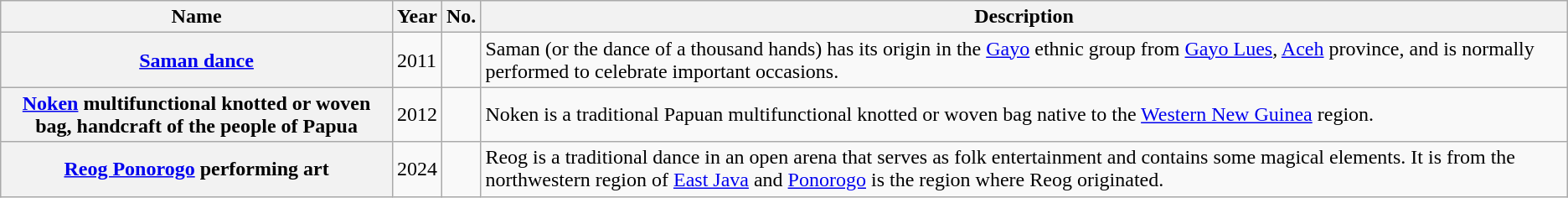<table class="wikitable sortable plainrowheaders">
<tr>
<th style="width:25%">Name</th>
<th>Year</th>
<th>No.</th>
<th class="unsortable">Description</th>
</tr>
<tr>
<th scope="row"><a href='#'>Saman dance</a></th>
<td>2011</td>
<td></td>
<td>Saman (or the dance of a thousand hands) has its origin in the <a href='#'>Gayo</a> ethnic group from <a href='#'>Gayo Lues</a>, <a href='#'>Aceh</a> province, and is normally performed to celebrate important occasions.</td>
</tr>
<tr>
<th scope="row"><a href='#'>Noken</a> multifunctional knotted or woven bag, handcraft of the people of Papua</th>
<td>2012</td>
<td></td>
<td>Noken is a traditional Papuan multifunctional knotted or woven bag native to the <a href='#'>Western New Guinea</a> region.</td>
</tr>
<tr>
<th scope="row"><a href='#'>Reog Ponorogo</a> performing art</th>
<td>2024</td>
<td></td>
<td>Reog is a traditional dance in an open arena that serves as folk entertainment and contains some magical elements. It is from the northwestern region of <a href='#'>East Java</a> and <a href='#'>Ponorogo</a> is the region where Reog originated.</td>
</tr>
</table>
